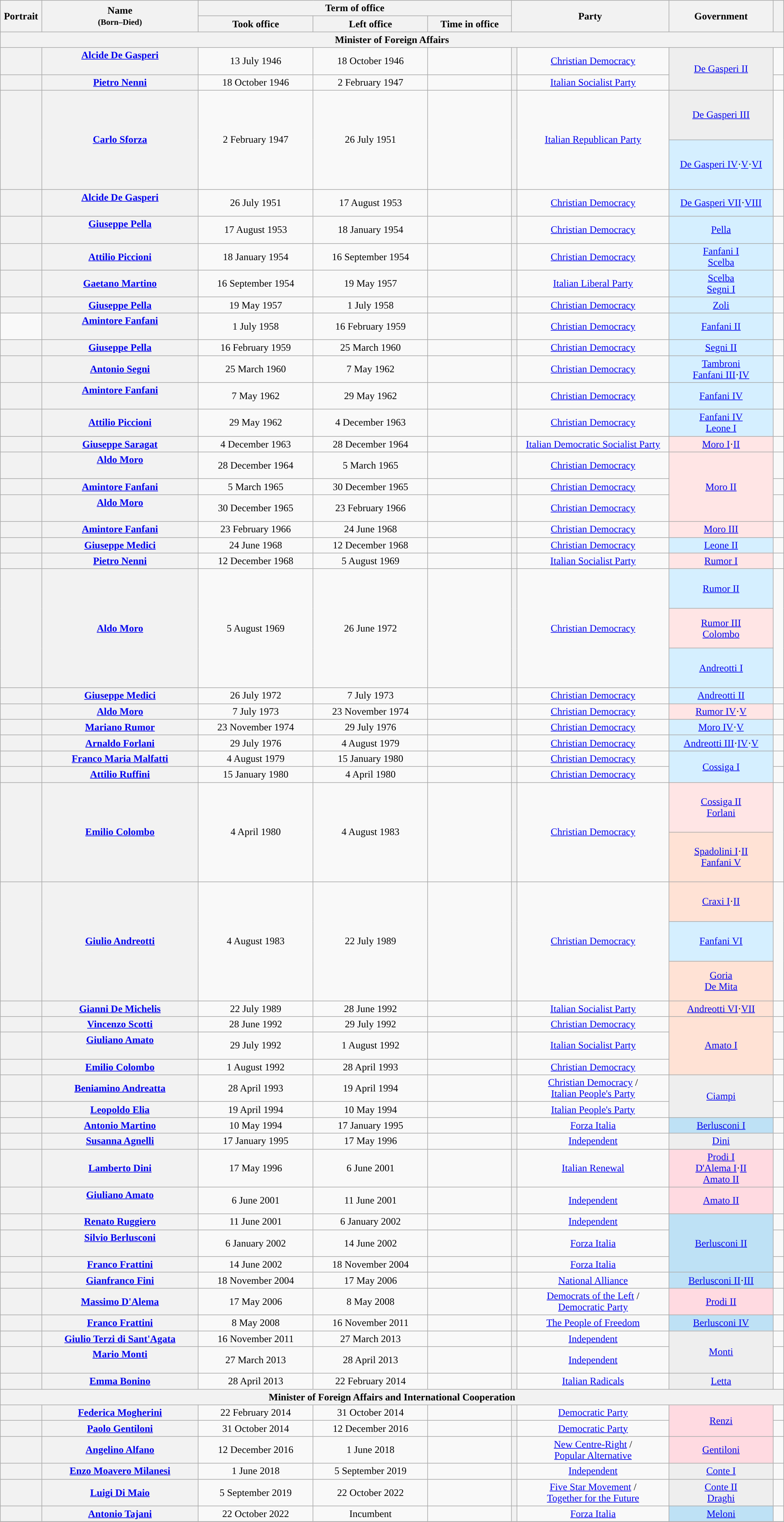<table class="wikitable" style="text-align:center; style="width=100%">
<tr>
<th width=1% rowspan=2>Portrait</th>
<th width=15% rowspan=2>Name<br><small>(Born–Died)</small></th>
<th width=30% colspan=3>Term of office</th>
<th width=15% rowspan=2 colspan=2>Party</th>
<th width=10% rowspan=2>Government</th>
<th width=1% rowspan=2></th>
</tr>
<tr style="text-align:center;">
<th width=11%>Took office</th>
<th width=11%>Left office</th>
<th width=8%>Time in office</th>
</tr>
<tr>
<th colspan=9>Minister of Foreign Affairs</th>
</tr>
<tr style="text-align:center;">
<th></th>
<th scope="row" style="font-weight:normal"><strong><a href='#'>Alcide De Gasperi</a></strong><br><br><em></em></th>
<td>13 July 1946</td>
<td>18 October 1946</td>
<td></td>
<th style="background:"></th>
<td><a href='#'>Christian Democracy</a></td>
<td rowspan=2 bgcolor=#EEEEEE><a href='#'>De Gasperi II</a></td>
<td></td>
</tr>
<tr>
<th></th>
<th scope="row" style="font-weight:normal"><strong><a href='#'>Pietro Nenni</a></strong><br></th>
<td>18 October 1946</td>
<td>2 February 1947</td>
<td></td>
<th style="background:"></th>
<td><a href='#'>Italian Socialist Party</a></td>
<td></td>
</tr>
<tr style="height:5em;">
<th rowspan=2></th>
<th scope="row" style="font-weight:normal" rowspan=2><strong><a href='#'>Carlo Sforza</a></strong><br></th>
<td rowspan=2>2 February 1947</td>
<td rowspan=2>26 July 1951</td>
<td rowspan=2></td>
<th rowspan=2 style="background:"></th>
<td rowspan=2><a href='#'>Italian Republican Party</a></td>
<td bgcolor=#EEEEEE><a href='#'>De Gasperi III</a></td>
<td rowspan=2></td>
</tr>
<tr style="height:5em;">
<td bgcolor=#D5EFFF><a href='#'>De Gasperi IV</a>·<a href='#'>V</a>·<a href='#'>VI</a></td>
</tr>
<tr>
<th></th>
<th scope="row" style="font-weight:normal"><strong><a href='#'>Alcide De Gasperi</a></strong><br><br><em></em></th>
<td>26 July 1951</td>
<td>17 August 1953</td>
<td></td>
<th style="background:"></th>
<td><a href='#'>Christian Democracy</a></td>
<td bgcolor=#D5EFFF><a href='#'>De Gasperi VII</a>·<a href='#'>VIII</a></td>
<td></td>
</tr>
<tr>
<th></th>
<th scope="row" style="font-weight:normal"><strong><a href='#'>Giuseppe Pella</a></strong><br><br><em></em></th>
<td>17 August 1953</td>
<td>18 January 1954</td>
<td></td>
<th style="background:"></th>
<td><a href='#'>Christian Democracy</a></td>
<td bgcolor=#D5EFFF><a href='#'>Pella</a></td>
<td></td>
</tr>
<tr>
<th></th>
<th scope="row" style="font-weight:normal"><strong><a href='#'>Attilio Piccioni</a></strong><br></th>
<td>18 January 1954</td>
<td>16 September 1954</td>
<td></td>
<th style="background:"></th>
<td><a href='#'>Christian Democracy</a></td>
<td bgcolor=#D5EFFF><a href='#'>Fanfani I</a><br><a href='#'>Scelba</a></td>
<td></td>
</tr>
<tr>
<th></th>
<th scope="row" style="font-weight:normal"><strong><a href='#'>Gaetano Martino</a></strong><br></th>
<td>16 September 1954</td>
<td>19 May 1957</td>
<td></td>
<th style="background:"></th>
<td><a href='#'>Italian Liberal Party</a></td>
<td bgcolor=#D5EFFF><a href='#'>Scelba</a><br><a href='#'>Segni I</a></td>
<td></td>
</tr>
<tr>
<th></th>
<th scope="row" style="font-weight:normal"><strong><a href='#'>Giuseppe Pella</a></strong><br></th>
<td>19 May 1957</td>
<td>1 July 1958</td>
<td></td>
<th style="background:"></th>
<td><a href='#'>Christian Democracy</a></td>
<td bgcolor=#D5EFFF><a href='#'>Zoli</a></td>
<td></td>
</tr>
<tr>
<td></td>
<th scope="row" style="font-weight:normal"><strong><a href='#'>Amintore Fanfani</a></strong><br><br><em></em></th>
<td>1 July 1958</td>
<td>16 February 1959</td>
<td></td>
<th style="background:"></th>
<td><a href='#'>Christian Democracy</a></td>
<td bgcolor=#D5EFFF><a href='#'>Fanfani II</a></td>
<td></td>
</tr>
<tr>
<th></th>
<th scope="row" style="font-weight:normal"><strong><a href='#'>Giuseppe Pella</a></strong><br></th>
<td>16 February 1959</td>
<td>25 March 1960</td>
<td></td>
<th style="background:"></th>
<td><a href='#'>Christian Democracy</a></td>
<td bgcolor=#D5EFFF><a href='#'>Segni II</a></td>
<td></td>
</tr>
<tr>
<th></th>
<th scope="row" style="font-weight:normal"><strong><a href='#'>Antonio Segni</a></strong><br></th>
<td>25 March 1960</td>
<td>7 May 1962</td>
<td></td>
<th style="background:"></th>
<td><a href='#'>Christian Democracy</a></td>
<td bgcolor=#D5EFFF><a href='#'>Tambroni</a><br><a href='#'>Fanfani III</a>·<a href='#'>IV</a></td>
<td></td>
</tr>
<tr>
<th></th>
<th scope="row" style="font-weight:normal"><strong><a href='#'>Amintore Fanfani</a></strong><br><br><em></em></th>
<td>7 May 1962</td>
<td>29 May 1962</td>
<td></td>
<th style="background:"></th>
<td><a href='#'>Christian Democracy</a></td>
<td bgcolor=#D5EFFF><a href='#'>Fanfani IV</a></td>
<td></td>
</tr>
<tr>
<th></th>
<th scope="row" style="font-weight:normal"><strong><a href='#'>Attilio Piccioni</a></strong><br></th>
<td>29 May 1962</td>
<td>4 December 1963</td>
<td></td>
<th style="background:"></th>
<td><a href='#'>Christian Democracy</a></td>
<td bgcolor=#D5EFFF><a href='#'>Fanfani IV</a><br><a href='#'>Leone I</a></td>
<td></td>
</tr>
<tr>
<th></th>
<th scope="row" style="font-weight:normal"><strong><a href='#'>Giuseppe Saragat</a></strong><br></th>
<td>4 December 1963</td>
<td>28 December 1964</td>
<td></td>
<th style="background:"></th>
<td><a href='#'>Italian Democratic Socialist Party</a></td>
<td bgcolor=#FFE5E5><a href='#'>Moro I</a>·<a href='#'>II</a></td>
<td></td>
</tr>
<tr>
<th></th>
<th scope="row" style="font-weight:normal"><strong><a href='#'>Aldo Moro</a></strong><br><br><em></em></th>
<td>28 December 1964</td>
<td>5 March 1965</td>
<td></td>
<th style="background:"></th>
<td><a href='#'>Christian Democracy</a></td>
<td rowspan=3 bgcolor=#FFE5E5><a href='#'>Moro II</a></td>
<td></td>
</tr>
<tr>
<th></th>
<th scope="row" style="font-weight:normal"><strong><a href='#'>Amintore Fanfani</a></strong><br></th>
<td>5 March 1965</td>
<td>30 December 1965</td>
<td></td>
<th style="background:"></th>
<td><a href='#'>Christian Democracy</a></td>
<td></td>
</tr>
<tr>
<th></th>
<th scope="row" style="font-weight:normal"><strong><a href='#'>Aldo Moro</a></strong><br><br><em></em></th>
<td>30 December 1965</td>
<td>23 February 1966</td>
<td></td>
<th style="background:"></th>
<td><a href='#'>Christian Democracy</a></td>
<td></td>
</tr>
<tr>
<th></th>
<th scope="row" style="font-weight:normal"><strong><a href='#'>Amintore Fanfani</a></strong><br></th>
<td>23 February 1966</td>
<td>24 June 1968</td>
<td></td>
<th style="background:"></th>
<td><a href='#'>Christian Democracy</a></td>
<td bgcolor=#FFE5E5><a href='#'>Moro III</a></td>
<td></td>
</tr>
<tr>
<th></th>
<th scope="row" style="font-weight:normal"><strong><a href='#'>Giuseppe Medici</a></strong><br></th>
<td>24 June 1968</td>
<td>12 December 1968</td>
<td></td>
<th style="background:"></th>
<td><a href='#'>Christian Democracy</a></td>
<td bgcolor=#D5EFFF><a href='#'>Leone II</a></td>
<td></td>
</tr>
<tr>
<th></th>
<th scope="row" style="font-weight:normal"><strong><a href='#'>Pietro Nenni</a></strong><br></th>
<td>12 December 1968</td>
<td>5 August 1969</td>
<td></td>
<th style="background:"></th>
<td><a href='#'>Italian Socialist Party</a></td>
<td bgcolor=#FFE5E5><a href='#'>Rumor I</a></td>
<td></td>
</tr>
<tr style="height:4em;">
<th rowspan=3></th>
<th scope="row" style="font-weight:normal" rowspan=3><strong><a href='#'>Aldo Moro</a></strong><br></th>
<td rowspan=3>5 August 1969</td>
<td rowspan=3>26 June 1972</td>
<td rowspan=3></td>
<th rowspan=3 style="background:"></th>
<td rowspan=3><a href='#'>Christian Democracy</a></td>
<td bgcolor=#D5EFFF><a href='#'>Rumor II</a></td>
<td rowspan=3></td>
</tr>
<tr style="height:4em;">
<td bgcolor=#FFE5E5><a href='#'>Rumor III</a><br><a href='#'>Colombo</a></td>
</tr>
<tr style="height:4em;">
<td bgcolor=#D5EFFF><a href='#'>Andreotti I</a></td>
</tr>
<tr>
<th></th>
<th scope="row" style="font-weight:normal"><strong><a href='#'>Giuseppe Medici</a></strong><br></th>
<td>26 July 1972</td>
<td>7 July 1973</td>
<td></td>
<th style="background:"></th>
<td><a href='#'>Christian Democracy</a></td>
<td bgcolor=#D5EFFF><a href='#'>Andreotti II</a></td>
<td></td>
</tr>
<tr>
<th></th>
<th scope="row" style="font-weight:normal"><strong><a href='#'>Aldo Moro</a></strong><br></th>
<td>7 July 1973</td>
<td>23 November 1974</td>
<td></td>
<th style="background:"></th>
<td><a href='#'>Christian Democracy</a></td>
<td bgcolor=#FFE5E5><a href='#'>Rumor IV</a>·<a href='#'>V</a></td>
<td></td>
</tr>
<tr>
<th></th>
<th scope="row" style="font-weight:normal"><strong><a href='#'>Mariano Rumor</a></strong><br></th>
<td>23 November 1974</td>
<td>29 July 1976</td>
<td></td>
<th style="background:"></th>
<td><a href='#'>Christian Democracy</a></td>
<td bgcolor=#D5EFFF><a href='#'>Moro IV</a>·<a href='#'>V</a></td>
<td></td>
</tr>
<tr>
<th></th>
<th scope="row" style="font-weight:normal"><strong><a href='#'>Arnaldo Forlani</a></strong><br></th>
<td>29 July 1976</td>
<td>4 August 1979</td>
<td></td>
<th style="background:"></th>
<td><a href='#'>Christian Democracy</a></td>
<td bgcolor=#D5EFFF><a href='#'>Andreotti III</a>·<a href='#'>IV</a>·<a href='#'>V</a></td>
<td></td>
</tr>
<tr>
<th></th>
<th scope="row" style="font-weight:normal"><strong><a href='#'>Franco Maria Malfatti</a></strong><br></th>
<td>4 August 1979</td>
<td>15 January 1980</td>
<td></td>
<th style="background:"></th>
<td><a href='#'>Christian Democracy</a></td>
<td rowspan=2 bgcolor=#D5EFFF><a href='#'>Cossiga I</a></td>
<td></td>
</tr>
<tr>
<th></th>
<th scope="row" style="font-weight:normal"><strong><a href='#'>Attilio Ruffini</a></strong><br></th>
<td>15 January 1980</td>
<td>4 April 1980</td>
<td></td>
<th style="background:"></th>
<td><a href='#'>Christian Democracy</a></td>
<td></td>
</tr>
<tr style="height:5em;">
<th rowspan=2></th>
<th scope="row" style="font-weight:normal" rowspan=2><strong><a href='#'>Emilio Colombo</a></strong><br></th>
<td rowspan=2>4 April 1980</td>
<td rowspan=2>4 August 1983</td>
<td rowspan=2></td>
<th rowspan=2 style="background:"></th>
<td rowspan=2><a href='#'>Christian Democracy</a></td>
<td bgcolor=#FFE5E5><a href='#'>Cossiga II</a><br><a href='#'>Forlani</a></td>
<td rowspan=2></td>
</tr>
<tr style="height:5em;">
<td bgcolor=#FFE2D5><a href='#'>Spadolini I</a>·<a href='#'>II</a><br><a href='#'>Fanfani V</a></td>
</tr>
<tr style="height:4em;">
<th rowspan=3></th>
<th scope="row" style="font-weight:normal" rowspan=3><strong><a href='#'>Giulio Andreotti</a></strong><br></th>
<td rowspan=3>4 August 1983</td>
<td rowspan=3>22 July 1989</td>
<td rowspan=3></td>
<th rowspan=3 style="background:"></th>
<td rowspan=3><a href='#'>Christian Democracy</a></td>
<td bgcolor=#FFE2D5><a href='#'>Craxi I</a>·<a href='#'>II</a></td>
<td rowspan=3></td>
</tr>
<tr style="height:4em;"|->
<td bgcolor=#D5EFFF><a href='#'>Fanfani VI</a></td>
</tr>
<tr style="height:4em;">
<td bgcolor=#FFE2D5><a href='#'>Goria</a><br><a href='#'>De Mita</a></td>
</tr>
<tr>
<th></th>
<th scope="row" style="font-weight:normal"><strong><a href='#'>Gianni De Michelis</a></strong><br></th>
<td>22 July 1989</td>
<td>28 June 1992</td>
<td></td>
<th style="background:"></th>
<td><a href='#'>Italian Socialist Party</a></td>
<td bgcolor=#FFE2D5><a href='#'>Andreotti VI</a>·<a href='#'>VII</a></td>
<td></td>
</tr>
<tr>
<th></th>
<th scope="row" style="font-weight:normal"><strong><a href='#'>Vincenzo Scotti</a></strong><br></th>
<td>28 June 1992</td>
<td>29 July 1992</td>
<td></td>
<th style="background:"></th>
<td><a href='#'>Christian Democracy</a></td>
<td rowspan=3 bgcolor=#FFE2D5><a href='#'>Amato I</a></td>
<td></td>
</tr>
<tr>
<th></th>
<th scope="row" style="font-weight:normal"><strong><a href='#'>Giuliano Amato</a></strong><br><br><em></em></th>
<td>29 July 1992</td>
<td>1 August 1992</td>
<td></td>
<th style="background:"></th>
<td><a href='#'>Italian Socialist Party</a></td>
<td></td>
</tr>
<tr>
<th></th>
<th scope="row" style="font-weight:normal"><strong><a href='#'>Emilio Colombo</a></strong><br></th>
<td>1 August 1992</td>
<td>28 April 1993</td>
<td></td>
<th style="background:"></th>
<td><a href='#'>Christian Democracy</a></td>
<td></td>
</tr>
<tr>
<th></th>
<th scope="row" style="font-weight:normal"><strong><a href='#'>Beniamino Andreatta</a></strong><br></th>
<td>28 April 1993</td>
<td>19 April 1994</td>
<td></td>
<th style="background:"></th>
<td><a href='#'>Christian Democracy</a> /<br><a href='#'>Italian People's Party</a></td>
<td rowspan=2 bgcolor=#EEEEEE><a href='#'>Ciampi</a></td>
<td></td>
</tr>
<tr>
<th></th>
<th scope="row" style="font-weight:normal"><strong><a href='#'>Leopoldo Elia</a></strong><br></th>
<td>19 April 1994</td>
<td>10 May 1994</td>
<td></td>
<th style="background:"></th>
<td><a href='#'>Italian People's Party</a></td>
<td></td>
</tr>
<tr>
<th></th>
<th scope="row" style="font-weight:normal"><strong><a href='#'>Antonio Martino</a></strong><br></th>
<td>10 May 1994</td>
<td>17 January 1995</td>
<td></td>
<th style="background:"></th>
<td><a href='#'>Forza Italia</a></td>
<td bgcolor=#BEE1F5><a href='#'>Berlusconi I</a></td>
<td></td>
</tr>
<tr>
<th></th>
<th scope="row" style="font-weight:normal"><strong><a href='#'>Susanna Agnelli</a></strong><br></th>
<td>17 January 1995</td>
<td>17 May 1996</td>
<td></td>
<th style="background:"></th>
<td><a href='#'>Independent</a></td>
<td bgcolor=#EEEEEE><a href='#'>Dini</a></td>
<td></td>
</tr>
<tr>
<th></th>
<th scope="row" style="font-weight:normal"><strong><a href='#'>Lamberto Dini</a></strong><br></th>
<td>17 May 1996</td>
<td>6 June 2001</td>
<td></td>
<th style="background:"></th>
<td><a href='#'>Italian Renewal</a></td>
<td bgcolor=#FFDAE1><a href='#'>Prodi I</a><br><a href='#'>D'Alema I</a>·<a href='#'>II</a><br><a href='#'>Amato II</a></td>
<td></td>
</tr>
<tr>
<th></th>
<th scope="row" style="font-weight:normal"><strong><a href='#'>Giuliano Amato</a></strong><br><br><em></em></th>
<td>6 June 2001</td>
<td>11 June 2001</td>
<td></td>
<th style="background:"></th>
<td><a href='#'>Independent</a></td>
<td bgcolor=#FFDAE1><a href='#'>Amato II</a></td>
<td></td>
</tr>
<tr>
<th></th>
<th scope="row" style="font-weight:normal"><strong><a href='#'>Renato Ruggiero</a></strong><br></th>
<td>11 June 2001</td>
<td>6 January 2002</td>
<td></td>
<th style="background:"></th>
<td><a href='#'>Independent</a></td>
<td rowspan=3 bgcolor=#BEE1F5><a href='#'>Berlusconi II</a></td>
<td></td>
</tr>
<tr>
<th></th>
<th scope="row" style="font-weight:normal"><strong><a href='#'>Silvio Berlusconi</a></strong><br><br><em></em></th>
<td>6 January 2002</td>
<td>14 June 2002</td>
<td></td>
<th style="background:"></th>
<td><a href='#'>Forza Italia</a></td>
<td></td>
</tr>
<tr>
<th></th>
<th scope="row" style="font-weight:normal"><strong><a href='#'>Franco Frattini</a></strong><br></th>
<td>14 June 2002</td>
<td>18 November 2004</td>
<td></td>
<th style="background:"></th>
<td><a href='#'>Forza Italia</a></td>
<td></td>
</tr>
<tr>
<th></th>
<th scope="row" style="font-weight:normal"><strong><a href='#'>Gianfranco Fini</a></strong><br></th>
<td>18 November 2004</td>
<td>17 May 2006</td>
<td></td>
<th style="background:"></th>
<td><a href='#'>National Alliance</a></td>
<td bgcolor=#BEE1F5><a href='#'>Berlusconi II</a>·<a href='#'>III</a></td>
<td></td>
</tr>
<tr>
<th></th>
<th scope="row" style="font-weight:normal"><strong><a href='#'>Massimo D'Alema</a></strong><br></th>
<td>17 May 2006</td>
<td>8 May 2008</td>
<td></td>
<th style="background:"></th>
<td><a href='#'>Democrats of the Left</a> /<br><a href='#'>Democratic Party</a></td>
<td bgcolor=#FFDAE1><a href='#'>Prodi II</a></td>
<td></td>
</tr>
<tr>
<th></th>
<th scope="row" style="font-weight:normal"><strong><a href='#'>Franco Frattini</a></strong><br></th>
<td>8 May 2008</td>
<td>16 November 2011</td>
<td></td>
<th style="background:"></th>
<td><a href='#'>The People of Freedom</a></td>
<td bgcolor=#BEE1F5><a href='#'>Berlusconi IV</a></td>
<td></td>
</tr>
<tr>
<th></th>
<th scope="row" style="font-weight:normal"><strong><a href='#'>Giulio Terzi di Sant'Agata</a></strong><br></th>
<td>16 November 2011</td>
<td>27 March 2013</td>
<td></td>
<th style="background:"></th>
<td><a href='#'>Independent</a></td>
<td rowspan=2 bgcolor=#EEEEEE><a href='#'>Monti</a></td>
<td></td>
</tr>
<tr>
<th></th>
<th scope="row" style="font-weight:normal"><strong><a href='#'>Mario Monti</a></strong><br><br><em></em></th>
<td>27 March 2013</td>
<td>28 April 2013</td>
<td></td>
<th style="background:"></th>
<td><a href='#'>Independent</a></td>
<td></td>
</tr>
<tr>
<th></th>
<th scope="row" style="font-weight:normal"><strong><a href='#'>Emma Bonino</a></strong><br></th>
<td>28 April 2013</td>
<td>22 February 2014</td>
<td></td>
<th style="background:"></th>
<td><a href='#'>Italian Radicals</a></td>
<td bgcolor=#EEEEEE><a href='#'>Letta</a></td>
<td></td>
</tr>
<tr>
<th colspan=9>Minister of Foreign Affairs and International Cooperation</th>
</tr>
<tr>
<th></th>
<th scope="row" style="font-weight:normal"><strong><a href='#'>Federica Mogherini</a></strong><br></th>
<td>22 February 2014</td>
<td>31 October 2014</td>
<td></td>
<th style="background:"></th>
<td><a href='#'>Democratic Party</a></td>
<td rowspan=2 bgcolor=#FFDAE1><a href='#'>Renzi</a></td>
<td></td>
</tr>
<tr>
<th></th>
<th scope="row" style="font-weight:normal"><strong><a href='#'>Paolo Gentiloni</a></strong><br></th>
<td>31 October 2014</td>
<td>12 December 2016</td>
<td></td>
<th style="background:"></th>
<td><a href='#'>Democratic Party</a></td>
<td></td>
</tr>
<tr>
<th></th>
<th scope="row" style="font-weight:normal"><strong><a href='#'>Angelino Alfano</a></strong><br></th>
<td>12 December 2016</td>
<td>1 June 2018</td>
<td></td>
<th style="background:"></th>
<td><a href='#'>New Centre-Right</a> /<br><a href='#'>Popular Alternative</a></td>
<td bgcolor=#FFDAE1><a href='#'>Gentiloni</a></td>
<td></td>
</tr>
<tr>
<th></th>
<th scope="row" style="font-weight:normal"><strong><a href='#'>Enzo Moavero Milanesi</a></strong><br></th>
<td>1 June 2018</td>
<td>5 September 2019</td>
<td></td>
<th style="background:"></th>
<td><a href='#'>Independent</a></td>
<td bgcolor=#EEEEEE><a href='#'>Conte I</a></td>
<td></td>
</tr>
<tr>
<th></th>
<th scope="row" style="font-weight:normal"><strong><a href='#'>Luigi Di Maio</a></strong><br></th>
<td>5 September 2019</td>
<td>22 October 2022</td>
<td></td>
<th style="background:"></th>
<td><a href='#'>Five Star Movement</a> /<br><a href='#'>Together for the Future</a></td>
<td bgcolor=#EEEEEE><a href='#'>Conte II</a><br><a href='#'>Draghi</a></td>
<td></td>
</tr>
<tr>
<th></th>
<th scope="row" style="font-weight:normal"><strong><a href='#'>Antonio Tajani</a></strong><br></th>
<td>22 October 2022</td>
<td>Incumbent</td>
<td></td>
<th style="background:"></th>
<td><a href='#'>Forza Italia</a></td>
<td bgcolor=#BEE1F5><a href='#'>Meloni</a></td>
<td></td>
</tr>
<tr>
</tr>
</table>
